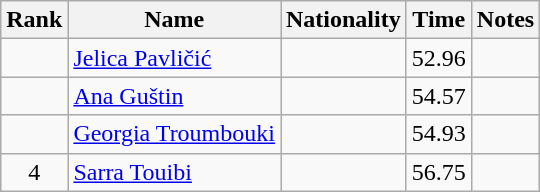<table class="wikitable sortable" style="text-align:center">
<tr>
<th>Rank</th>
<th>Name</th>
<th>Nationality</th>
<th>Time</th>
<th>Notes</th>
</tr>
<tr>
<td></td>
<td align=left><a href='#'>Jelica Pavličić</a></td>
<td align=left></td>
<td>52.96</td>
<td></td>
</tr>
<tr>
<td></td>
<td align=left><a href='#'>Ana Guštin</a></td>
<td align=left></td>
<td>54.57</td>
<td></td>
</tr>
<tr>
<td></td>
<td align=left><a href='#'>Georgia Troumbouki</a></td>
<td align=left></td>
<td>54.93</td>
<td></td>
</tr>
<tr>
<td>4</td>
<td align=left><a href='#'>Sarra Touibi</a></td>
<td align=left></td>
<td>56.75</td>
<td></td>
</tr>
</table>
